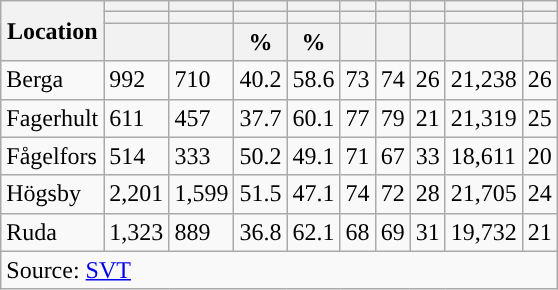<table role="presentation" class="wikitable sortable mw-collapsible">
<tr>
<th rowspan="3">Location</th>
<th></th>
<th></th>
<th></th>
<th></th>
<th></th>
<th></th>
<th></th>
<th></th>
<th></th>
</tr>
<tr>
<th></th>
<th></th>
<th style="background:"></th>
<th style="background:"></th>
<th></th>
<th></th>
<th></th>
<th></th>
<th></th>
</tr>
<tr>
<th data-sort-type="number"></th>
<th data-sort-type="number"></th>
<th data-sort-type="number">%</th>
<th data-sort-type="number">%</th>
<th data-sort-type="number"></th>
<th data-sort-type="number"></th>
<th data-sort-type="number"></th>
<th data-sort-type="number"></th>
<th data-sort-type="number"></th>
</tr>
<tr>
<td align="left">Berga</td>
<td>992</td>
<td>710</td>
<td>40.2</td>
<td>58.6</td>
<td>73</td>
<td>74</td>
<td>26</td>
<td>21,238</td>
<td>26</td>
</tr>
<tr>
<td align="left">Fagerhult</td>
<td>611</td>
<td>457</td>
<td>37.7</td>
<td>60.1</td>
<td>77</td>
<td>79</td>
<td>21</td>
<td>21,319</td>
<td>25</td>
</tr>
<tr>
<td align="left">Fågelfors</td>
<td>514</td>
<td>333</td>
<td>50.2</td>
<td>49.1</td>
<td>71</td>
<td>67</td>
<td>33</td>
<td>18,611</td>
<td>20</td>
</tr>
<tr>
<td align="left">Högsby</td>
<td>2,201</td>
<td>1,599</td>
<td>51.5</td>
<td>47.1</td>
<td>74</td>
<td>72</td>
<td>28</td>
<td>21,705</td>
<td>24</td>
</tr>
<tr>
<td align="left">Ruda</td>
<td>1,323</td>
<td>889</td>
<td>36.8</td>
<td>62.1</td>
<td>68</td>
<td>69</td>
<td>31</td>
<td>19,732</td>
<td>21</td>
</tr>
<tr>
<td colspan="10" align="left">Source: <a href='#'>SVT</a></td>
</tr>
</table>
